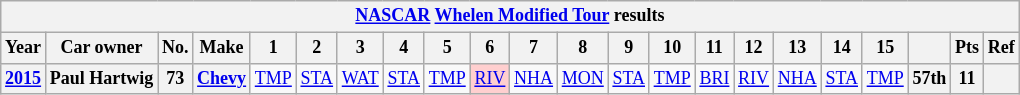<table class="wikitable" style="text-align:center; font-size:75%">
<tr>
<th colspan=38><a href='#'>NASCAR</a> <a href='#'>Whelen Modified Tour</a> results</th>
</tr>
<tr>
<th>Year</th>
<th>Car owner</th>
<th>No.</th>
<th>Make</th>
<th>1</th>
<th>2</th>
<th>3</th>
<th>4</th>
<th>5</th>
<th>6</th>
<th>7</th>
<th>8</th>
<th>9</th>
<th>10</th>
<th>11</th>
<th>12</th>
<th>13</th>
<th>14</th>
<th>15</th>
<th></th>
<th>Pts</th>
<th>Ref</th>
</tr>
<tr>
<th><a href='#'>2015</a></th>
<th>Paul Hartwig</th>
<th>73</th>
<th><a href='#'>Chevy</a></th>
<td><a href='#'>TMP</a></td>
<td><a href='#'>STA</a></td>
<td><a href='#'>WAT</a></td>
<td><a href='#'>STA</a></td>
<td><a href='#'>TMP</a></td>
<td style="background:#FFCFCF;"><a href='#'>RIV</a><br></td>
<td><a href='#'>NHA</a></td>
<td><a href='#'>MON</a></td>
<td><a href='#'>STA</a></td>
<td><a href='#'>TMP</a></td>
<td><a href='#'>BRI</a></td>
<td><a href='#'>RIV</a></td>
<td><a href='#'>NHA</a></td>
<td><a href='#'>STA</a></td>
<td><a href='#'>TMP</a></td>
<th>57th</th>
<th>11</th>
<th></th>
</tr>
</table>
